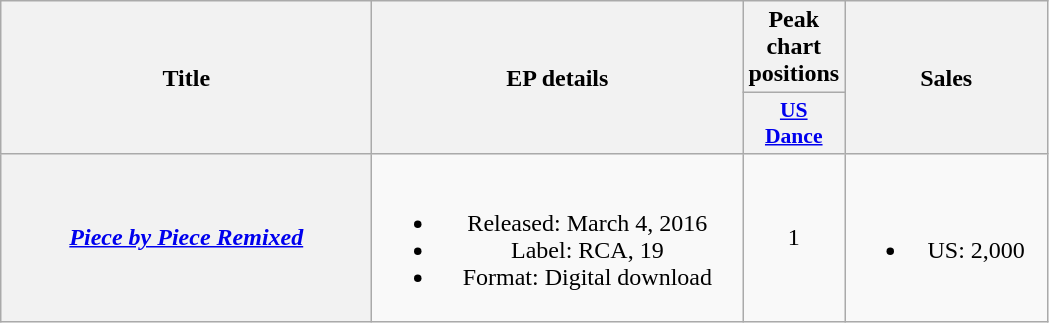<table class="wikitable plainrowheaders" style="text-align:center;">
<tr>
<th scope="col" rowspan="2" style="width:15em;">Title</th>
<th scope="col" rowspan="2" style="width:15em;">EP details</th>
<th scope="col">Peak chart positions</th>
<th scope="col" rowspan="2" style="width:8em;">Sales</th>
</tr>
<tr>
<th scope="col" style="width:2.5em;font-size:90%;"><a href='#'>US<br>Dance</a><br></th>
</tr>
<tr>
<th scope="row"><em><a href='#'>Piece by Piece Remixed</a></em></th>
<td><br><ul><li>Released: March 4, 2016</li><li>Label: RCA, 19</li><li>Format: Digital download</li></ul></td>
<td>1</td>
<td><br><ul><li>US: 2,000</li></ul></td>
</tr>
</table>
